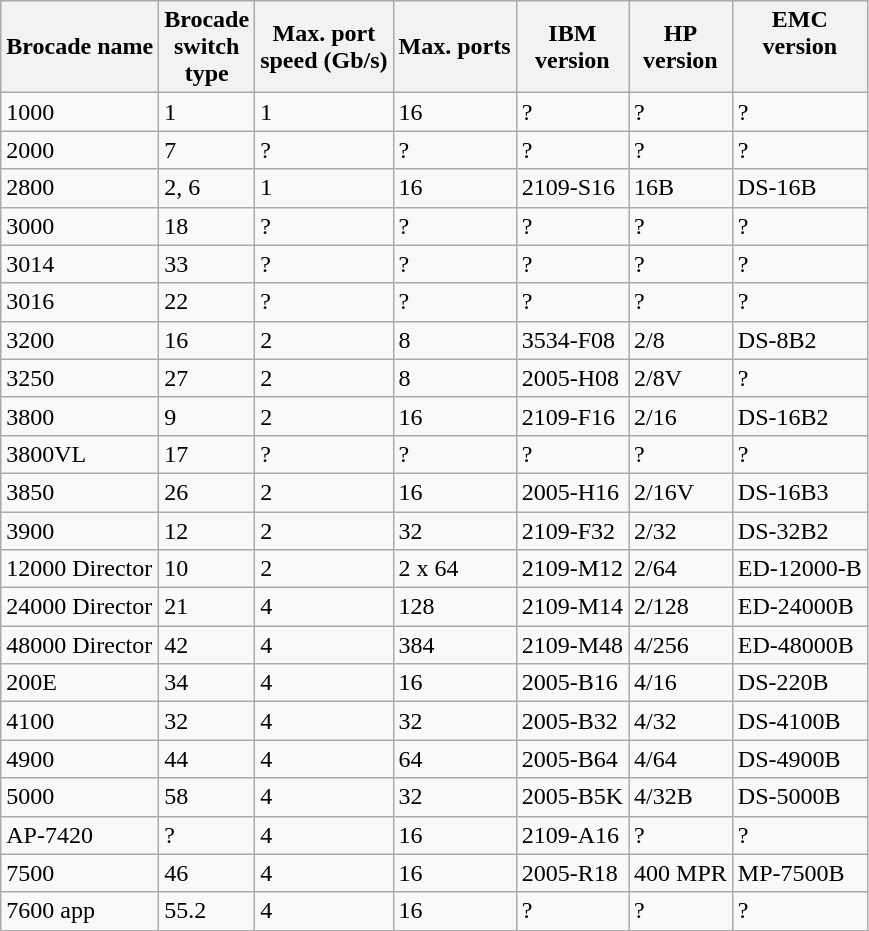<table class="wikitable mw-collapsible mw-collapsed">
<tr>
<th>Brocade name</th>
<th>Brocade<br>switch<br>type</th>
<th>Max. port<br> speed (Gb/s)</th>
<th>Max. ports</th>
<th>IBM <br> version<br></th>
<th>HP <br> version<br></th>
<th>EMC <br> version<br><br>
</th>
</tr>
<tr>
<td>1000</td>
<td>1</td>
<td>1</td>
<td>16</td>
<td>?</td>
<td>?</td>
<td>?</td>
</tr>
<tr>
<td>2000</td>
<td>7</td>
<td>?</td>
<td>?</td>
<td>?</td>
<td>?</td>
<td>?</td>
</tr>
<tr>
<td>2800</td>
<td>2, 6</td>
<td>1</td>
<td>16</td>
<td>2109-S16</td>
<td>16B</td>
<td>DS-16B</td>
</tr>
<tr>
<td>3000</td>
<td>18</td>
<td>?</td>
<td>?</td>
<td>?</td>
<td>?</td>
<td>?</td>
</tr>
<tr>
<td>3014</td>
<td>33</td>
<td>?</td>
<td>?</td>
<td>?</td>
<td>?</td>
<td>?</td>
</tr>
<tr>
<td>3016</td>
<td>22</td>
<td>?</td>
<td>?</td>
<td>?</td>
<td>?</td>
<td>?</td>
</tr>
<tr>
<td>3200</td>
<td>16</td>
<td>2</td>
<td>8</td>
<td>3534-F08</td>
<td>2/8</td>
<td>DS-8B2</td>
</tr>
<tr>
<td>3250</td>
<td>27</td>
<td>2</td>
<td>8</td>
<td>2005-H08</td>
<td>2/8V</td>
<td>?</td>
</tr>
<tr>
<td>3800</td>
<td>9</td>
<td>2</td>
<td>16</td>
<td>2109-F16</td>
<td>2/16</td>
<td>DS-16B2</td>
</tr>
<tr>
<td>3800VL</td>
<td>17</td>
<td>?</td>
<td>?</td>
<td>?</td>
<td>?</td>
<td>?</td>
</tr>
<tr>
<td>3850</td>
<td>26</td>
<td>2</td>
<td>16</td>
<td>2005-H16</td>
<td>2/16V</td>
<td>DS-16B3</td>
</tr>
<tr>
<td>3900</td>
<td>12</td>
<td>2</td>
<td>32</td>
<td>2109-F32</td>
<td>2/32</td>
<td>DS-32B2</td>
</tr>
<tr>
<td>12000 Director</td>
<td>10</td>
<td>2</td>
<td>2 x 64</td>
<td>2109-M12</td>
<td>2/64</td>
<td>ED-12000-B</td>
</tr>
<tr>
<td>24000 Director</td>
<td>21</td>
<td>4</td>
<td>128</td>
<td>2109-M14</td>
<td>2/128</td>
<td>ED-24000B</td>
</tr>
<tr>
<td>48000 Director</td>
<td>42</td>
<td>4</td>
<td>384</td>
<td>2109-M48</td>
<td>4/256</td>
<td>ED-48000B</td>
</tr>
<tr>
<td>200E</td>
<td>34</td>
<td>4</td>
<td>16</td>
<td>2005-B16</td>
<td>4/16</td>
<td>DS-220B</td>
</tr>
<tr>
<td>4100</td>
<td>32</td>
<td>4</td>
<td>32</td>
<td>2005-B32</td>
<td>4/32</td>
<td>DS-4100B</td>
</tr>
<tr>
<td>4900</td>
<td>44</td>
<td>4</td>
<td>64</td>
<td>2005-B64</td>
<td>4/64</td>
<td>DS-4900B</td>
</tr>
<tr>
<td>5000</td>
<td>58</td>
<td>4</td>
<td>32</td>
<td>2005-B5K</td>
<td>4/32B</td>
<td>DS-5000B</td>
</tr>
<tr>
<td>AP-7420</td>
<td>?</td>
<td>4</td>
<td>16</td>
<td>2109-A16</td>
<td>?</td>
<td>?</td>
</tr>
<tr>
<td>7500</td>
<td>46</td>
<td>4</td>
<td>16</td>
<td>2005-R18</td>
<td>400 MPR</td>
<td>MP-7500B</td>
</tr>
<tr>
<td>7600 app</td>
<td>55.2</td>
<td>4</td>
<td>16</td>
<td>?</td>
<td>?</td>
<td>?</td>
</tr>
</table>
